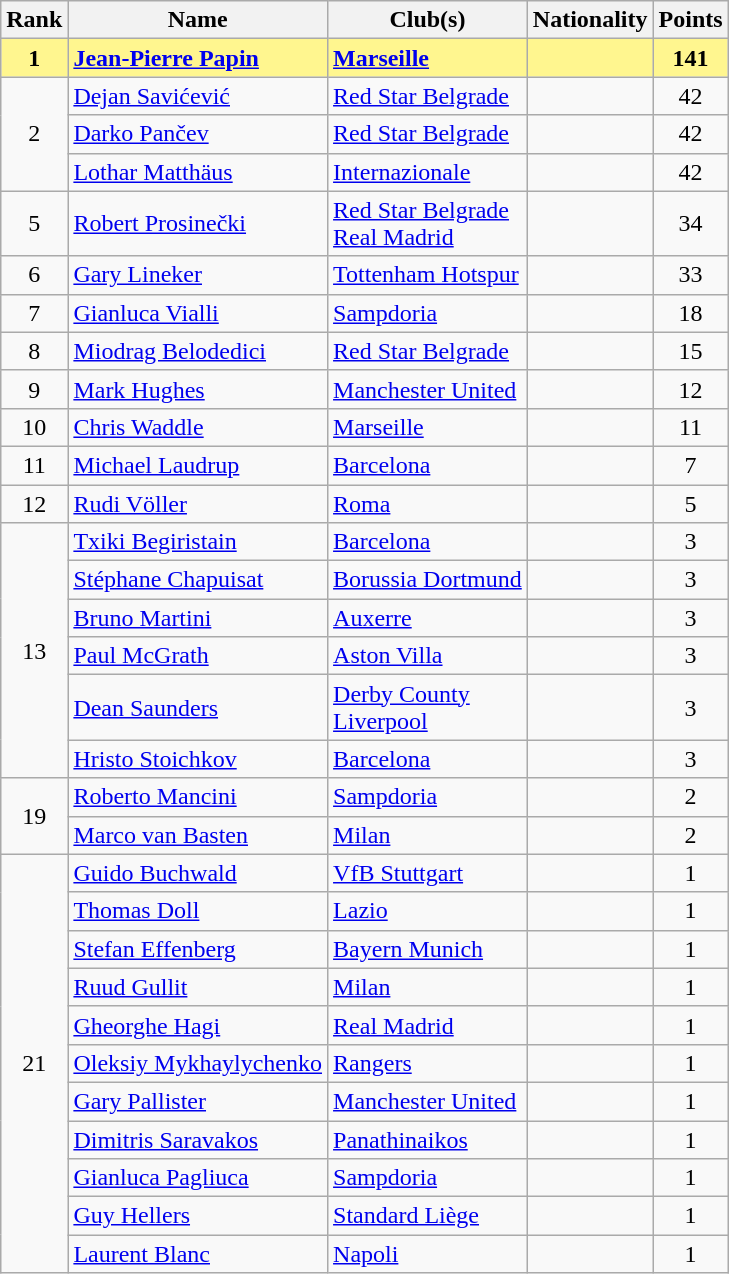<table class="wikitable" style="text-align: center;">
<tr>
<th>Rank</th>
<th>Name</th>
<th>Club(s)</th>
<th>Nationality</th>
<th>Points</th>
</tr>
<tr style="background-color: #FFF68F; font-weight: bold;">
<td>1</td>
<td align="left"><a href='#'>Jean-Pierre Papin</a></td>
<td align="left"> <a href='#'>Marseille</a></td>
<td align="left"></td>
<td>141</td>
</tr>
<tr>
<td rowspan="3">2</td>
<td align="left"><a href='#'>Dejan Savićević</a></td>
<td align="left"> <a href='#'>Red Star Belgrade</a></td>
<td align="left"></td>
<td>42</td>
</tr>
<tr>
<td align="left"><a href='#'>Darko Pančev</a></td>
<td align="left"> <a href='#'>Red Star Belgrade</a></td>
<td align="left"></td>
<td>42</td>
</tr>
<tr>
<td align="left"><a href='#'>Lothar Matthäus</a></td>
<td align="left"> <a href='#'>Internazionale</a></td>
<td align="left"></td>
<td>42</td>
</tr>
<tr>
<td>5</td>
<td align="left"><a href='#'>Robert Prosinečki</a></td>
<td align="left"> <a href='#'>Red Star Belgrade</a><br> <a href='#'>Real Madrid</a></td>
<td align="left"></td>
<td>34</td>
</tr>
<tr>
<td>6</td>
<td align="left"><a href='#'>Gary Lineker</a></td>
<td align="left"> <a href='#'>Tottenham Hotspur</a></td>
<td align="left"></td>
<td>33</td>
</tr>
<tr>
<td>7</td>
<td align="left"><a href='#'>Gianluca Vialli</a></td>
<td align="left"> <a href='#'>Sampdoria</a></td>
<td align="left"></td>
<td>18</td>
</tr>
<tr>
<td>8</td>
<td align="left"><a href='#'>Miodrag Belodedici</a></td>
<td align="left"> <a href='#'>Red Star Belgrade</a></td>
<td align="left"></td>
<td>15</td>
</tr>
<tr>
<td>9</td>
<td align="left"><a href='#'>Mark Hughes</a></td>
<td align="left"> <a href='#'>Manchester United</a></td>
<td align="left"></td>
<td>12</td>
</tr>
<tr>
<td>10</td>
<td align="left"><a href='#'>Chris Waddle</a></td>
<td align="left"> <a href='#'>Marseille</a></td>
<td align="left"></td>
<td>11</td>
</tr>
<tr>
<td>11</td>
<td align="left"><a href='#'>Michael Laudrup</a></td>
<td align="left"> <a href='#'>Barcelona</a></td>
<td align="left"></td>
<td>7</td>
</tr>
<tr>
<td>12</td>
<td align="left"><a href='#'>Rudi Völler</a></td>
<td align="left"> <a href='#'>Roma</a></td>
<td align="left"></td>
<td>5</td>
</tr>
<tr>
<td rowspan="6">13</td>
<td align="left"><a href='#'>Txiki Begiristain</a></td>
<td align="left"> <a href='#'>Barcelona</a></td>
<td align="left"></td>
<td>3</td>
</tr>
<tr>
<td align="left"><a href='#'>Stéphane Chapuisat</a></td>
<td align="left"> <a href='#'>Borussia Dortmund</a></td>
<td align="left"></td>
<td>3</td>
</tr>
<tr>
<td align="left"><a href='#'>Bruno Martini</a></td>
<td align="left"> <a href='#'>Auxerre</a></td>
<td align="left"></td>
<td>3</td>
</tr>
<tr>
<td align="left"><a href='#'>Paul McGrath</a></td>
<td align="left"> <a href='#'>Aston Villa</a></td>
<td align="left"></td>
<td>3</td>
</tr>
<tr>
<td align="left"><a href='#'>Dean Saunders</a></td>
<td align="left"> <a href='#'>Derby County</a><br> <a href='#'>Liverpool</a></td>
<td align="left"></td>
<td>3</td>
</tr>
<tr>
<td align="left"><a href='#'>Hristo Stoichkov</a></td>
<td align="left"> <a href='#'>Barcelona</a></td>
<td align="left"></td>
<td>3</td>
</tr>
<tr>
<td rowspan="2">19</td>
<td align="left"><a href='#'>Roberto Mancini</a></td>
<td align="left"> <a href='#'>Sampdoria</a></td>
<td align="left"></td>
<td>2</td>
</tr>
<tr>
<td align="left"><a href='#'>Marco van Basten</a></td>
<td align="left"> <a href='#'>Milan</a></td>
<td align="left"></td>
<td>2</td>
</tr>
<tr>
<td rowspan="11">21</td>
<td align="left"><a href='#'>Guido Buchwald</a></td>
<td align="left"> <a href='#'>VfB Stuttgart</a></td>
<td align="left"></td>
<td>1</td>
</tr>
<tr>
<td align="left"><a href='#'>Thomas Doll</a></td>
<td align="left"> <a href='#'>Lazio</a></td>
<td align="left"></td>
<td>1</td>
</tr>
<tr>
<td align="left"><a href='#'>Stefan Effenberg</a></td>
<td align="left"> <a href='#'>Bayern Munich</a></td>
<td align="left"></td>
<td>1</td>
</tr>
<tr>
<td align="left"><a href='#'>Ruud Gullit</a></td>
<td align="left"> <a href='#'>Milan</a></td>
<td align="left"></td>
<td>1</td>
</tr>
<tr>
<td align="left"><a href='#'>Gheorghe Hagi</a></td>
<td align="left"> <a href='#'>Real Madrid</a></td>
<td align="left"></td>
<td>1</td>
</tr>
<tr>
<td align="left"><a href='#'>Oleksiy Mykhaylychenko</a></td>
<td align="left"> <a href='#'>Rangers</a></td>
<td align="left"></td>
<td>1</td>
</tr>
<tr>
<td align="left"><a href='#'>Gary Pallister</a></td>
<td align="left"> <a href='#'>Manchester United</a></td>
<td align="left"></td>
<td>1</td>
</tr>
<tr>
<td align="left"><a href='#'>Dimitris Saravakos</a></td>
<td align="left"> <a href='#'>Panathinaikos</a></td>
<td align="left"></td>
<td>1</td>
</tr>
<tr>
<td align="left"><a href='#'>Gianluca Pagliuca</a></td>
<td align="left"> <a href='#'>Sampdoria</a></td>
<td align="left"></td>
<td>1</td>
</tr>
<tr>
<td align="left"><a href='#'>Guy Hellers</a></td>
<td align="left"> <a href='#'>Standard Liège</a></td>
<td align="left"></td>
<td>1</td>
</tr>
<tr>
<td align="left"><a href='#'>Laurent Blanc</a></td>
<td align="left"> <a href='#'>Napoli</a></td>
<td align="left"></td>
<td>1</td>
</tr>
</table>
